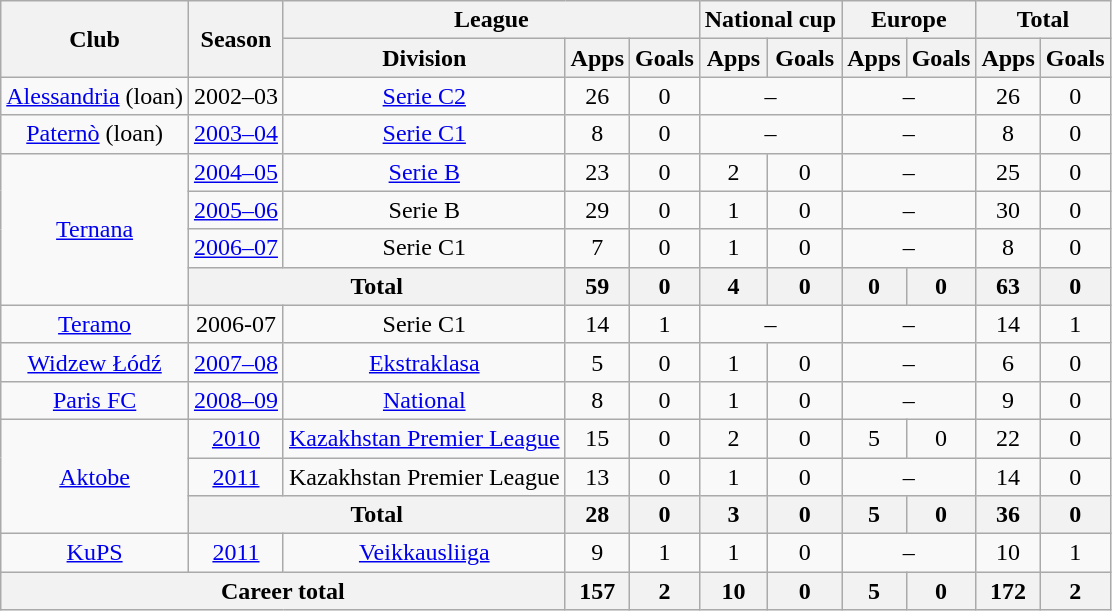<table class="wikitable" style="text-align:center">
<tr>
<th rowspan="2">Club</th>
<th rowspan="2">Season</th>
<th colspan="3">League</th>
<th colspan="2">National cup</th>
<th colspan="2">Europe</th>
<th colspan="2">Total</th>
</tr>
<tr>
<th>Division</th>
<th>Apps</th>
<th>Goals</th>
<th>Apps</th>
<th>Goals</th>
<th>Apps</th>
<th>Goals</th>
<th>Apps</th>
<th>Goals</th>
</tr>
<tr>
<td><a href='#'>Alessandria</a> (loan)</td>
<td>2002–03</td>
<td><a href='#'>Serie C2</a></td>
<td>26</td>
<td>0</td>
<td colspan=2>–</td>
<td colspan=2>–</td>
<td>26</td>
<td>0</td>
</tr>
<tr>
<td><a href='#'>Paternò</a> (loan)</td>
<td><a href='#'>2003–04</a></td>
<td><a href='#'>Serie C1</a></td>
<td>8</td>
<td>0</td>
<td colspan=2>–</td>
<td colspan=2>–</td>
<td>8</td>
<td>0</td>
</tr>
<tr>
<td rowspan=4><a href='#'>Ternana</a></td>
<td><a href='#'>2004–05</a></td>
<td><a href='#'>Serie B</a></td>
<td>23</td>
<td>0</td>
<td>2</td>
<td>0</td>
<td colspan=2>–</td>
<td>25</td>
<td>0</td>
</tr>
<tr>
<td><a href='#'>2005–06</a></td>
<td>Serie B</td>
<td>29</td>
<td>0</td>
<td>1</td>
<td>0</td>
<td colspan=2>–</td>
<td>30</td>
<td>0</td>
</tr>
<tr>
<td><a href='#'>2006–07</a></td>
<td>Serie C1</td>
<td>7</td>
<td>0</td>
<td>1</td>
<td>0</td>
<td colspan=2>–</td>
<td>8</td>
<td>0</td>
</tr>
<tr>
<th colspan=2>Total</th>
<th>59</th>
<th>0</th>
<th>4</th>
<th>0</th>
<th>0</th>
<th>0</th>
<th>63</th>
<th>0</th>
</tr>
<tr>
<td><a href='#'>Teramo</a></td>
<td>2006-07</td>
<td>Serie C1</td>
<td>14</td>
<td>1</td>
<td colspan=2>–</td>
<td colspan=2>–</td>
<td>14</td>
<td>1</td>
</tr>
<tr>
<td><a href='#'>Widzew Łódź</a></td>
<td><a href='#'>2007–08</a></td>
<td><a href='#'>Ekstraklasa</a></td>
<td>5</td>
<td>0</td>
<td>1</td>
<td>0</td>
<td colspan=2>–</td>
<td>6</td>
<td>0</td>
</tr>
<tr>
<td><a href='#'>Paris FC</a></td>
<td><a href='#'>2008–09</a></td>
<td><a href='#'>National</a></td>
<td>8</td>
<td>0</td>
<td>1</td>
<td>0</td>
<td colspan=2>–</td>
<td>9</td>
<td>0</td>
</tr>
<tr>
<td rowspan=3><a href='#'>Aktobe</a></td>
<td><a href='#'>2010</a></td>
<td><a href='#'>Kazakhstan Premier League</a></td>
<td>15</td>
<td>0</td>
<td>2</td>
<td>0</td>
<td>5</td>
<td>0</td>
<td>22</td>
<td>0</td>
</tr>
<tr>
<td><a href='#'>2011</a></td>
<td>Kazakhstan Premier League</td>
<td>13</td>
<td>0</td>
<td>1</td>
<td>0</td>
<td colspan=2>–</td>
<td>14</td>
<td>0</td>
</tr>
<tr>
<th colspan=2>Total</th>
<th>28</th>
<th>0</th>
<th>3</th>
<th>0</th>
<th>5</th>
<th>0</th>
<th>36</th>
<th>0</th>
</tr>
<tr>
<td><a href='#'>KuPS</a></td>
<td><a href='#'>2011</a></td>
<td><a href='#'>Veikkausliiga</a></td>
<td>9</td>
<td>1</td>
<td>1</td>
<td>0</td>
<td colspan=2>–</td>
<td>10</td>
<td>1</td>
</tr>
<tr>
<th colspan="3">Career total</th>
<th>157</th>
<th>2</th>
<th>10</th>
<th>0</th>
<th>5</th>
<th>0</th>
<th>172</th>
<th>2</th>
</tr>
</table>
